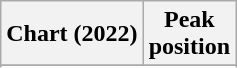<table class="wikitable sortable plainrowheaders" style="text-align:center">
<tr>
<th scope="col">Chart (2022)</th>
<th scope="col">Peak<br>position</th>
</tr>
<tr>
</tr>
<tr>
</tr>
<tr>
</tr>
</table>
